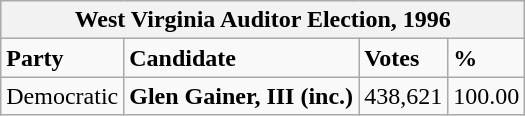<table class="wikitable">
<tr>
<th colspan="4">West Virginia Auditor Election, 1996</th>
</tr>
<tr>
<td><strong>Party</strong></td>
<td><strong>Candidate</strong></td>
<td><strong>Votes</strong></td>
<td><strong>%</strong></td>
</tr>
<tr>
<td>Democratic</td>
<td><strong>Glen Gainer, III (inc.)</strong></td>
<td>438,621</td>
<td>100.00</td>
</tr>
</table>
